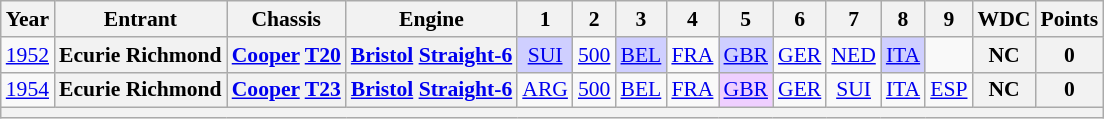<table class="wikitable" style="text-align:center; font-size:90%">
<tr>
<th>Year</th>
<th>Entrant</th>
<th>Chassis</th>
<th>Engine</th>
<th>1</th>
<th>2</th>
<th>3</th>
<th>4</th>
<th>5</th>
<th>6</th>
<th>7</th>
<th>8</th>
<th>9</th>
<th>WDC</th>
<th>Points</th>
</tr>
<tr>
<td><a href='#'>1952</a></td>
<th>Ecurie Richmond</th>
<th><a href='#'>Cooper</a> <a href='#'>T20</a></th>
<th><a href='#'>Bristol</a> <a href='#'>Straight-6</a></th>
<td style="background:#CFCFFF;"><a href='#'>SUI</a><br></td>
<td><a href='#'>500</a></td>
<td style="background:#CFCFFF;"><a href='#'>BEL</a><br></td>
<td><a href='#'>FRA</a></td>
<td style="background:#CFCFFF;"><a href='#'>GBR</a><br></td>
<td><a href='#'>GER</a></td>
<td><a href='#'>NED</a></td>
<td style="background:#CFCFFF;"><a href='#'>ITA</a><br></td>
<td></td>
<th>NC</th>
<th>0</th>
</tr>
<tr>
<td><a href='#'>1954</a></td>
<th>Ecurie Richmond</th>
<th><a href='#'>Cooper</a> <a href='#'>T23</a></th>
<th><a href='#'>Bristol</a> <a href='#'>Straight-6</a></th>
<td><a href='#'>ARG</a></td>
<td><a href='#'>500</a></td>
<td><a href='#'>BEL</a></td>
<td><a href='#'>FRA</a></td>
<td style="background:#EFCFFF;"><a href='#'>GBR</a><br></td>
<td><a href='#'>GER</a></td>
<td><a href='#'>SUI</a></td>
<td><a href='#'>ITA</a></td>
<td><a href='#'>ESP</a></td>
<th>NC</th>
<th>0</th>
</tr>
<tr>
<th colspan="15"></th>
</tr>
</table>
